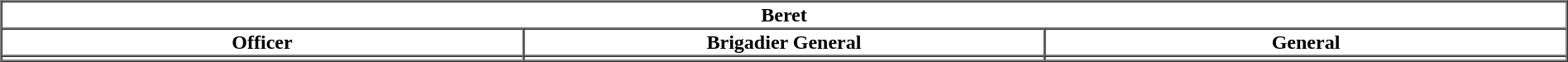<table border="1" cellpadding="1" cellspacing="0" style="margin:auto; width:100%; text-align:center">
<tr>
<th colspan=3><strong>Beret</strong></th>
</tr>
<tr>
<th><strong>Officer</strong></th>
<th><strong>Brigadier General</strong></th>
<th><strong>General</strong></th>
</tr>
<tr>
<td style="width:9.1%"></td>
<td style="width:9.1%"></td>
<td style="width:9.1%"></td>
</tr>
</table>
